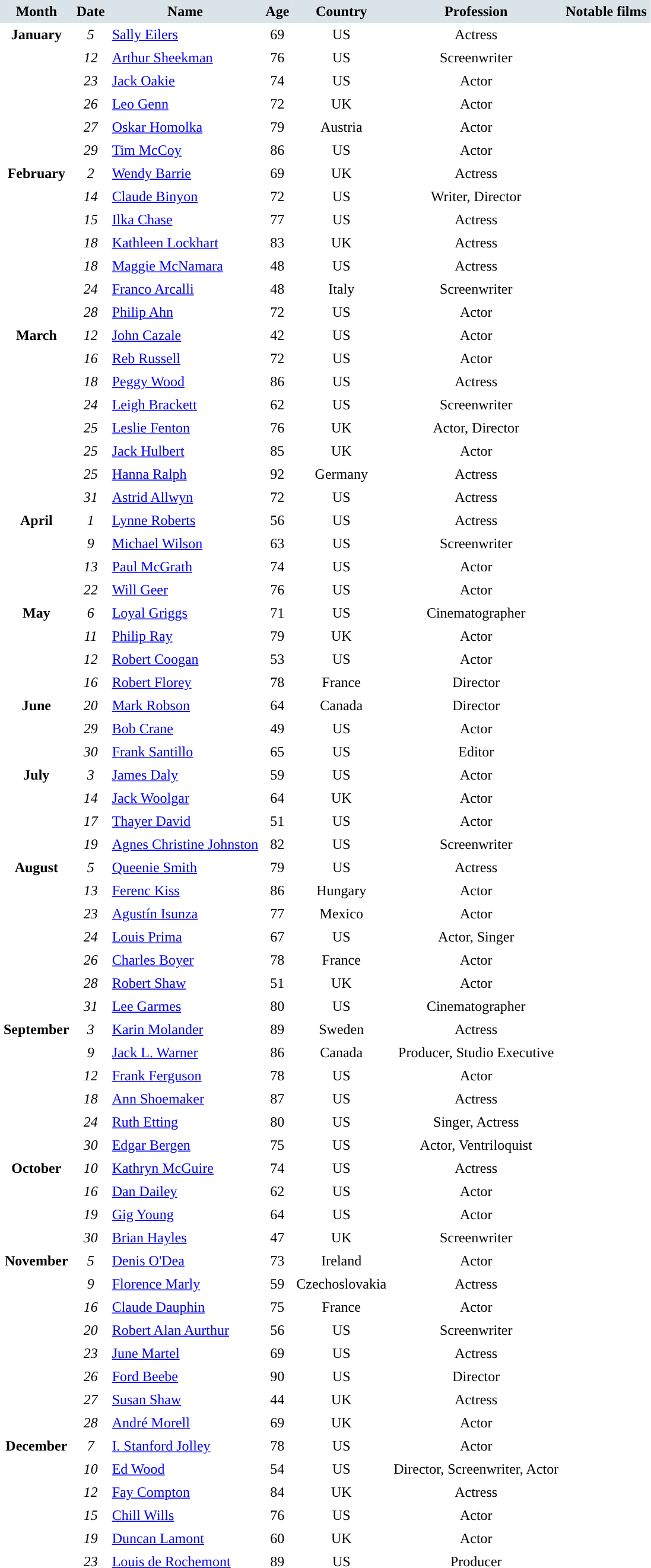<table cellspacing="0" cellpadding="4" border="0">
<tr style="background:#dae3e7; text-align:center;">
<td><strong>Month</strong></td>
<td><strong>Date</strong></td>
<td><strong>Name</strong></td>
<td><strong>Age</strong></td>
<td><strong>Country</strong></td>
<td><strong>Profession</strong></td>
<td><strong>Notable films</strong></td>
</tr>
<tr valign="top">
<td rowspan=6 style="text-align:center; vertical-align:top;"><strong>January</strong></td>
<td style="text-align:center;"><em>5</em></td>
<td><a href='#'>Sally Eilers</a></td>
<td style="text-align:center;">69</td>
<td style="text-align:center;">US</td>
<td style="text-align:center;">Actress</td>
<td></td>
</tr>
<tr>
<td style="text-align:center;"><em>12</em></td>
<td><a href='#'>Arthur Sheekman</a></td>
<td style="text-align:center;">76</td>
<td style="text-align:center;">US</td>
<td style="text-align:center;">Screenwriter</td>
<td></td>
</tr>
<tr>
<td style="text-align:center;"><em>23</em></td>
<td><a href='#'>Jack Oakie</a></td>
<td style="text-align:center;">74</td>
<td style="text-align:center;">US</td>
<td style="text-align:center;">Actor</td>
<td></td>
</tr>
<tr>
<td style="text-align:center;"><em>26</em></td>
<td><a href='#'>Leo Genn</a></td>
<td style="text-align:center;">72</td>
<td style="text-align:center;">UK</td>
<td style="text-align:center;">Actor</td>
<td></td>
</tr>
<tr>
<td style="text-align:center;"><em>27</em></td>
<td><a href='#'>Oskar Homolka</a></td>
<td style="text-align:center;">79</td>
<td style="text-align:center;">Austria</td>
<td style="text-align:center;">Actor</td>
<td></td>
</tr>
<tr>
<td style="text-align:center;"><em>29</em></td>
<td><a href='#'>Tim McCoy</a></td>
<td style="text-align:center;">86</td>
<td style="text-align:center;">US</td>
<td style="text-align:center;">Actor</td>
<td></td>
</tr>
<tr>
<td rowspan=7 style="text-align:center; vertical-align:top;"><strong>February</strong></td>
<td style="text-align:center;"><em>2</em></td>
<td><a href='#'>Wendy Barrie</a></td>
<td style="text-align:center;">69</td>
<td style="text-align:center;">UK</td>
<td style="text-align:center;">Actress</td>
<td></td>
</tr>
<tr>
<td style="text-align:center;"><em>14</em></td>
<td><a href='#'>Claude Binyon</a></td>
<td style="text-align:center;">72</td>
<td style="text-align:center;">US</td>
<td style="text-align:center;">Writer, Director</td>
<td></td>
</tr>
<tr>
<td style="text-align:center;"><em>15</em></td>
<td><a href='#'>Ilka Chase</a></td>
<td style="text-align:center;">77</td>
<td style="text-align:center;">US</td>
<td style="text-align:center;">Actress</td>
<td></td>
</tr>
<tr>
<td style="text-align:center;"><em>18</em></td>
<td><a href='#'>Kathleen Lockhart</a></td>
<td style="text-align:center;">83</td>
<td style="text-align:center;">UK</td>
<td style="text-align:center;">Actress</td>
<td></td>
</tr>
<tr>
<td style="text-align:center;"><em>18</em></td>
<td><a href='#'>Maggie McNamara</a></td>
<td style="text-align:center;">48</td>
<td style="text-align:center;">US</td>
<td style="text-align:center;">Actress</td>
<td></td>
</tr>
<tr>
<td style="text-align:center;"><em>24</em></td>
<td><a href='#'>Franco Arcalli</a></td>
<td style="text-align:center;">48</td>
<td style="text-align:center;">Italy</td>
<td style="text-align:center;">Screenwriter</td>
<td></td>
</tr>
<tr>
<td style="text-align:center;"><em>28</em></td>
<td><a href='#'>Philip Ahn</a></td>
<td style="text-align:center;">72</td>
<td style="text-align:center;">US</td>
<td style="text-align:center;">Actor</td>
<td></td>
</tr>
<tr>
<td rowspan=8 style="text-align:center; vertical-align:top;"><strong>March</strong></td>
<td style="text-align:center;"><em>12</em></td>
<td><a href='#'>John Cazale</a></td>
<td style="text-align:center;">42</td>
<td style="text-align:center;">US</td>
<td style="text-align:center;">Actor</td>
<td></td>
</tr>
<tr>
<td style="text-align:center;"><em>16</em></td>
<td><a href='#'>Reb Russell</a></td>
<td style="text-align:center;">72</td>
<td style="text-align:center;">US</td>
<td style="text-align:center;">Actor</td>
<td></td>
</tr>
<tr>
<td style="text-align:center;"><em>18</em></td>
<td><a href='#'>Peggy Wood</a></td>
<td style="text-align:center;">86</td>
<td style="text-align:center;">US</td>
<td style="text-align:center;">Actress</td>
<td></td>
</tr>
<tr>
<td style="text-align:center;"><em>24</em></td>
<td><a href='#'>Leigh Brackett</a></td>
<td style="text-align:center;">62</td>
<td style="text-align:center;">US</td>
<td style="text-align:center;">Screenwriter</td>
<td></td>
</tr>
<tr>
<td style="text-align:center;"><em>25</em></td>
<td><a href='#'>Leslie Fenton</a></td>
<td style="text-align:center;">76</td>
<td style="text-align:center;">UK</td>
<td style="text-align:center;">Actor, Director</td>
<td></td>
</tr>
<tr>
<td style="text-align:center;"><em>25</em></td>
<td><a href='#'>Jack Hulbert</a></td>
<td style="text-align:center;">85</td>
<td style="text-align:center;">UK</td>
<td style="text-align:center;">Actor</td>
<td></td>
</tr>
<tr>
<td style="text-align:center;"><em>25</em></td>
<td><a href='#'>Hanna Ralph</a></td>
<td style="text-align:center;">92</td>
<td style="text-align:center;">Germany</td>
<td style="text-align:center;">Actress</td>
<td></td>
</tr>
<tr>
<td style="text-align:center;"><em>31</em></td>
<td><a href='#'>Astrid Allwyn</a></td>
<td style="text-align:center;">72</td>
<td style="text-align:center;">US</td>
<td style="text-align:center;">Actress</td>
<td></td>
</tr>
<tr>
<td rowspan=4 style="text-align:center; vertical-align:top;"><strong>April</strong></td>
<td style="text-align:center;"><em>1</em></td>
<td><a href='#'>Lynne Roberts</a></td>
<td style="text-align:center;">56</td>
<td style="text-align:center;">US</td>
<td style="text-align:center;">Actress</td>
<td></td>
</tr>
<tr>
<td style="text-align:center;"><em>9</em></td>
<td><a href='#'>Michael Wilson</a></td>
<td style="text-align:center;">63</td>
<td style="text-align:center;">US</td>
<td style="text-align:center;">Screenwriter</td>
<td></td>
</tr>
<tr>
<td style="text-align:center;"><em>13</em></td>
<td><a href='#'>Paul McGrath</a></td>
<td style="text-align:center;">74</td>
<td style="text-align:center;">US</td>
<td style="text-align:center;">Actor</td>
<td></td>
</tr>
<tr>
<td style="text-align:center;"><em>22</em></td>
<td><a href='#'>Will Geer</a></td>
<td style="text-align:center;">76</td>
<td style="text-align:center;">US</td>
<td style="text-align:center;">Actor</td>
<td></td>
</tr>
<tr>
<td style="text-align:center; vertical-align:top;"><strong>May</strong></td>
<td style="text-align:center;"><em>6</em></td>
<td><a href='#'>Loyal Griggs</a></td>
<td style="text-align:center;">71</td>
<td style="text-align:center;">US</td>
<td style="text-align:center;">Cinematographer</td>
<td></td>
</tr>
<tr>
<td></td>
<td style="text-align:center;"><em>11</em></td>
<td><a href='#'>Philip Ray</a></td>
<td style="text-align:center;">79</td>
<td style="text-align:center;">UK</td>
<td style="text-align:center;">Actor</td>
<td></td>
</tr>
<tr>
<td></td>
<td style="text-align:center;"><em>12</em></td>
<td><a href='#'>Robert Coogan</a></td>
<td style="text-align:center;">53</td>
<td style="text-align:center;">US</td>
<td style="text-align:center;">Actor</td>
<td></td>
</tr>
<tr>
<td></td>
<td style="text-align:center;"><em>16</em></td>
<td><a href='#'>Robert Florey</a></td>
<td style="text-align:center;">78</td>
<td style="text-align:center;">France</td>
<td style="text-align:center;">Director</td>
<td></td>
</tr>
<tr>
<td rowspan=3 style="text-align:center; vertical-align:top;"><strong>June</strong></td>
<td style="text-align:center;"><em>20</em></td>
<td><a href='#'>Mark Robson</a></td>
<td style="text-align:center;">64</td>
<td style="text-align:center;">Canada</td>
<td style="text-align:center;">Director</td>
<td></td>
</tr>
<tr>
<td style="text-align:center;"><em>29</em></td>
<td><a href='#'>Bob Crane</a></td>
<td style="text-align:center;">49</td>
<td style="text-align:center;">US</td>
<td style="text-align:center;">Actor</td>
<td></td>
</tr>
<tr>
<td style="text-align:center;"><em>30</em></td>
<td><a href='#'>Frank Santillo</a></td>
<td style="text-align:center;">65</td>
<td style="text-align:center;">US</td>
<td style="text-align:center;">Editor</td>
<td></td>
</tr>
<tr>
<td rowspan=4 style="text-align:center; vertical-align:top;"><strong>July</strong></td>
<td style="text-align:center;"><em>3</em></td>
<td><a href='#'>James Daly</a></td>
<td style="text-align:center;">59</td>
<td style="text-align:center;">US</td>
<td style="text-align:center;">Actor</td>
<td></td>
</tr>
<tr>
<td style="text-align:center;"><em>14</em></td>
<td><a href='#'>Jack Woolgar</a></td>
<td style="text-align:center;">64</td>
<td style="text-align:center;">UK</td>
<td style="text-align:center;">Actor</td>
<td></td>
</tr>
<tr>
<td style="text-align:center;"><em>17</em></td>
<td><a href='#'>Thayer David</a></td>
<td style="text-align:center;">51</td>
<td style="text-align:center;">US</td>
<td style="text-align:center;">Actor</td>
<td></td>
</tr>
<tr>
<td style="text-align:center;"><em>19</em></td>
<td><a href='#'>Agnes Christine Johnston</a></td>
<td style="text-align:center;">82</td>
<td style="text-align:center;">US</td>
<td style="text-align:center;">Screenwriter</td>
<td></td>
</tr>
<tr>
<td rowspan=7 style="text-align:center; vertical-align:top;"><strong>August</strong></td>
<td style="text-align:center;"><em>5</em></td>
<td><a href='#'>Queenie Smith</a></td>
<td style="text-align:center;">79</td>
<td style="text-align:center;">US</td>
<td style="text-align:center;">Actress</td>
<td></td>
</tr>
<tr>
<td style="text-align:center;"><em>13</em></td>
<td><a href='#'>Ferenc Kiss</a></td>
<td style="text-align:center;">86</td>
<td style="text-align:center;">Hungary</td>
<td style="text-align:center;">Actor</td>
<td></td>
</tr>
<tr>
<td style="text-align:center;"><em>23</em></td>
<td><a href='#'>Agustín Isunza</a></td>
<td style="text-align:center;">77</td>
<td style="text-align:center;">Mexico</td>
<td style="text-align:center;">Actor</td>
<td></td>
</tr>
<tr>
<td style="text-align:center;"><em>24</em></td>
<td><a href='#'>Louis Prima</a></td>
<td style="text-align:center;">67</td>
<td style="text-align:center;">US</td>
<td style="text-align:center;">Actor, Singer</td>
<td></td>
</tr>
<tr>
<td style="text-align:center;"><em>26</em></td>
<td><a href='#'>Charles Boyer</a></td>
<td style="text-align:center;">78</td>
<td style="text-align:center;">France</td>
<td style="text-align:center;">Actor</td>
<td></td>
</tr>
<tr>
<td style="text-align:center;"><em>28</em></td>
<td><a href='#'>Robert Shaw</a></td>
<td style="text-align:center;">51</td>
<td style="text-align:center;">UK</td>
<td style="text-align:center;">Actor</td>
<td></td>
</tr>
<tr>
<td style="text-align:center;"><em>31</em></td>
<td><a href='#'>Lee Garmes</a></td>
<td style="text-align:center;">80</td>
<td style="text-align:center;">US</td>
<td style="text-align:center;">Cinematographer</td>
<td></td>
</tr>
<tr>
<td rowspan=6 style="text-align:center; vertical-align:top;"><strong>September</strong></td>
<td style="text-align:center;"><em>3</em></td>
<td><a href='#'>Karin Molander</a></td>
<td style="text-align:center;">89</td>
<td style="text-align:center;">Sweden</td>
<td style="text-align:center;">Actress</td>
<td></td>
</tr>
<tr>
<td style="text-align:center;"><em>9</em></td>
<td><a href='#'>Jack L. Warner</a></td>
<td style="text-align:center;">86</td>
<td style="text-align:center;">Canada</td>
<td style="text-align:center;">Producer, Studio Executive</td>
<td></td>
</tr>
<tr>
<td style="text-align:center;"><em>12</em></td>
<td><a href='#'>Frank Ferguson</a></td>
<td style="text-align:center;">78</td>
<td style="text-align:center;">US</td>
<td style="text-align:center;">Actor</td>
<td></td>
</tr>
<tr>
<td style="text-align:center;"><em>18</em></td>
<td><a href='#'>Ann Shoemaker</a></td>
<td style="text-align:center;">87</td>
<td style="text-align:center;">US</td>
<td style="text-align:center;">Actress</td>
<td></td>
</tr>
<tr>
<td style="text-align:center;"><em>24</em></td>
<td><a href='#'>Ruth Etting</a></td>
<td style="text-align:center;">80</td>
<td style="text-align:center;">US</td>
<td style="text-align:center;">Singer, Actress</td>
<td></td>
</tr>
<tr>
<td style="text-align:center;"><em>30</em></td>
<td><a href='#'>Edgar Bergen</a></td>
<td style="text-align:center;">75</td>
<td style="text-align:center;">US</td>
<td style="text-align:center;">Actor, Ventriloquist</td>
<td></td>
</tr>
<tr>
<td rowspan=4 style="text-align:center; vertical-align:top;"><strong>October</strong></td>
<td style="text-align:center;"><em>10</em></td>
<td><a href='#'>Kathryn McGuire</a></td>
<td style="text-align:center;">74</td>
<td style="text-align:center;">US</td>
<td style="text-align:center;">Actress</td>
<td></td>
</tr>
<tr>
<td style="text-align:center;"><em>16</em></td>
<td><a href='#'>Dan Dailey</a></td>
<td style="text-align:center;">62</td>
<td style="text-align:center;">US</td>
<td style="text-align:center;">Actor</td>
<td></td>
</tr>
<tr>
<td style="text-align:center;"><em>19</em></td>
<td><a href='#'>Gig Young</a></td>
<td style="text-align:center;">64</td>
<td style="text-align:center;">US</td>
<td style="text-align:center;">Actor</td>
<td></td>
</tr>
<tr>
<td style="text-align:center;"><em>30</em></td>
<td><a href='#'>Brian Hayles</a></td>
<td style="text-align:center;">47</td>
<td style="text-align:center;">UK</td>
<td style="text-align:center;">Screenwriter</td>
<td></td>
</tr>
<tr>
<td rowspan=8 style="text-align:center; vertical-align:top;"><strong>November</strong></td>
<td style="text-align:center;"><em>5</em></td>
<td><a href='#'>Denis O'Dea</a></td>
<td style="text-align:center;">73</td>
<td style="text-align:center;">Ireland</td>
<td style="text-align:center;">Actor</td>
<td></td>
</tr>
<tr>
<td style="text-align:center;"><em>9</em></td>
<td><a href='#'>Florence Marly</a></td>
<td style="text-align:center;">59</td>
<td style="text-align:center;">Czechoslovakia</td>
<td style="text-align:center;">Actress</td>
<td></td>
</tr>
<tr>
<td style="text-align:center;"><em>16</em></td>
<td><a href='#'>Claude Dauphin</a></td>
<td style="text-align:center;">75</td>
<td style="text-align:center;">France</td>
<td style="text-align:center;">Actor</td>
<td></td>
</tr>
<tr>
<td style="text-align:center;"><em>20</em></td>
<td><a href='#'>Robert Alan Aurthur</a></td>
<td style="text-align:center;">56</td>
<td style="text-align:center;">US</td>
<td style="text-align:center;">Screenwriter</td>
<td></td>
</tr>
<tr>
<td style="text-align:center;"><em>23</em></td>
<td><a href='#'>June Martel</a></td>
<td style="text-align:center;">69</td>
<td style="text-align:center;">US</td>
<td style="text-align:center;">Actress</td>
<td></td>
</tr>
<tr>
<td style="text-align:center;"><em>26</em></td>
<td><a href='#'>Ford Beebe</a></td>
<td style="text-align:center;">90</td>
<td style="text-align:center;">US</td>
<td style="text-align:center;">Director</td>
<td></td>
</tr>
<tr>
<td style="text-align:center;"><em>27</em></td>
<td><a href='#'>Susan Shaw</a></td>
<td style="text-align:center;">44</td>
<td style="text-align:center;">UK</td>
<td style="text-align:center;">Actress</td>
<td></td>
</tr>
<tr>
<td style="text-align:center;"><em>28</em></td>
<td><a href='#'>André Morell</a></td>
<td style="text-align:center;">69</td>
<td style="text-align:center;">UK</td>
<td style="text-align:center;">Actor</td>
<td></td>
</tr>
<tr>
<td rowspan=6 style="text-align:center; vertical-align:top;"><strong>December</strong></td>
<td style="text-align:center;"><em>7</em></td>
<td><a href='#'>I. Stanford Jolley</a></td>
<td style="text-align:center;">78</td>
<td style="text-align:center;">US</td>
<td style="text-align:center;">Actor</td>
<td></td>
</tr>
<tr>
<td style="text-align:center;"><em>10</em></td>
<td><a href='#'>Ed Wood</a></td>
<td style="text-align:center;">54</td>
<td style="text-align:center;">US</td>
<td style="text-align:center;">Director, Screenwriter, Actor</td>
<td></td>
</tr>
<tr>
<td style="text-align:center;"><em>12</em></td>
<td><a href='#'>Fay Compton</a></td>
<td style="text-align:center;">84</td>
<td style="text-align:center;">UK</td>
<td style="text-align:center;">Actress</td>
<td></td>
</tr>
<tr>
<td style="text-align:center;"><em>15</em></td>
<td><a href='#'>Chill Wills</a></td>
<td style="text-align:center;">76</td>
<td style="text-align:center;">US</td>
<td style="text-align:center;">Actor</td>
<td></td>
</tr>
<tr>
<td style="text-align:center;"><em>19</em></td>
<td><a href='#'>Duncan Lamont</a></td>
<td style="text-align:center;">60</td>
<td style="text-align:center;">UK</td>
<td style="text-align:center;">Actor</td>
<td></td>
</tr>
<tr>
<td style="text-align:center;"><em>23</em></td>
<td><a href='#'>Louis de Rochemont</a></td>
<td style="text-align:center;">89</td>
<td style="text-align:center;">US</td>
<td style="text-align:center;">Producer</td>
<td></td>
</tr>
</table>
